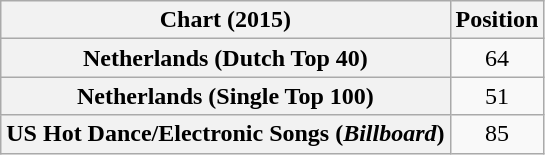<table class="wikitable sortable plainrowheaders" style="text-align:center;">
<tr>
<th scope="col">Chart (2015)</th>
<th scope="col">Position</th>
</tr>
<tr>
<th scope="row">Netherlands (Dutch Top 40)</th>
<td>64</td>
</tr>
<tr>
<th scope="row">Netherlands (Single Top 100)</th>
<td>51</td>
</tr>
<tr>
<th scope="row">US Hot Dance/Electronic Songs (<em>Billboard</em>)</th>
<td>85</td>
</tr>
</table>
